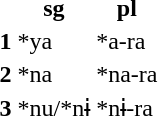<table>
<tr>
<th></th>
<th>sg</th>
<th>pl</th>
</tr>
<tr>
<th>1</th>
<td>*ya</td>
<td>*a-ra</td>
</tr>
<tr>
<th>2</th>
<td>*na</td>
<td>*na-ra</td>
</tr>
<tr>
<th>3</th>
<td>*nu/*nɨ</td>
<td>*nɨ-ra</td>
</tr>
</table>
